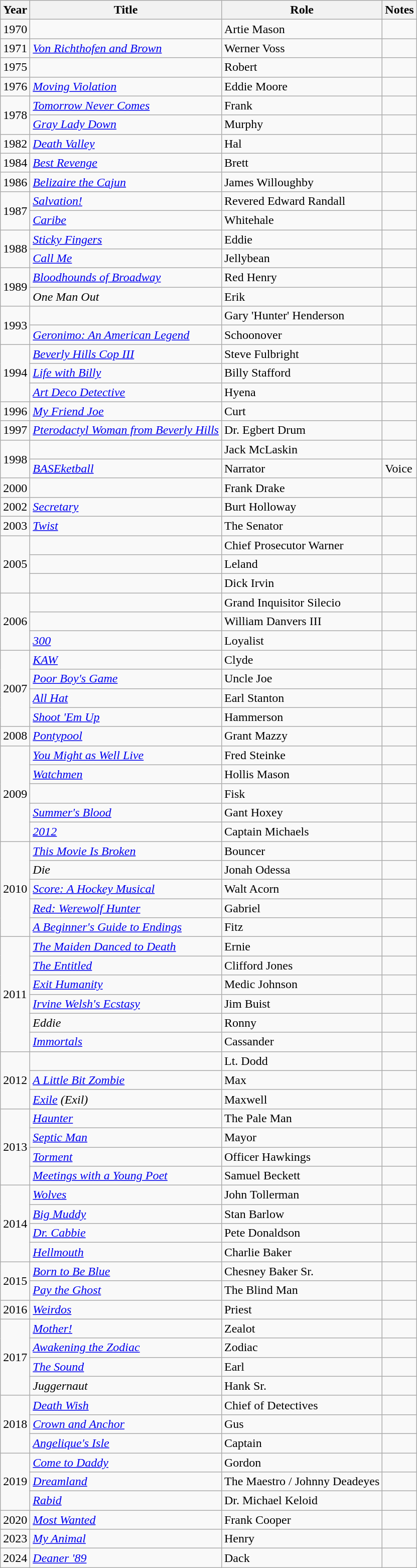<table class="wikitable sortable">
<tr>
<th>Year</th>
<th>Title</th>
<th>Role</th>
<th class="unsortable">Notes</th>
</tr>
<tr>
<td>1970</td>
<td><em></em></td>
<td>Artie Mason</td>
<td></td>
</tr>
<tr>
<td>1971</td>
<td><em><a href='#'>Von Richthofen and Brown</a></em></td>
<td>Werner Voss</td>
<td></td>
</tr>
<tr>
<td>1975</td>
<td><em></em></td>
<td>Robert</td>
<td></td>
</tr>
<tr>
<td>1976</td>
<td><em><a href='#'>Moving Violation</a></em></td>
<td>Eddie Moore</td>
<td></td>
</tr>
<tr>
<td rowspan=2>1978</td>
<td><em><a href='#'>Tomorrow Never Comes</a></em></td>
<td>Frank</td>
<td></td>
</tr>
<tr>
<td><em><a href='#'>Gray Lady Down</a></em></td>
<td>Murphy</td>
<td></td>
</tr>
<tr>
<td>1982</td>
<td><em><a href='#'>Death Valley</a></em></td>
<td>Hal</td>
<td></td>
</tr>
<tr>
<td>1984</td>
<td><em><a href='#'>Best Revenge</a></em></td>
<td>Brett</td>
<td></td>
</tr>
<tr>
<td>1986</td>
<td><em><a href='#'>Belizaire the Cajun</a></em></td>
<td>James Willoughby</td>
<td></td>
</tr>
<tr>
<td rowspan=2>1987</td>
<td><em><a href='#'>Salvation!</a></em></td>
<td>Revered Edward Randall</td>
<td></td>
</tr>
<tr>
<td><em><a href='#'>Caribe</a></em></td>
<td>Whitehale</td>
<td></td>
</tr>
<tr>
<td rowspan=2>1988</td>
<td><em><a href='#'>Sticky Fingers</a></em></td>
<td>Eddie</td>
<td></td>
</tr>
<tr>
<td><em><a href='#'>Call Me</a></em></td>
<td>Jellybean</td>
<td></td>
</tr>
<tr>
<td rowspan=2>1989</td>
<td><em><a href='#'>Bloodhounds of Broadway</a></em></td>
<td>Red Henry</td>
<td></td>
</tr>
<tr>
<td><em>One Man Out</em></td>
<td>Erik</td>
<td></td>
</tr>
<tr>
<td rowspan=2>1993</td>
<td><em></em></td>
<td>Gary 'Hunter' Henderson</td>
<td></td>
</tr>
<tr>
<td><em><a href='#'>Geronimo: An American Legend</a></em></td>
<td>Schoonover</td>
<td></td>
</tr>
<tr>
<td rowspan=3>1994</td>
<td><em><a href='#'>Beverly Hills Cop III</a></em></td>
<td>Steve Fulbright</td>
<td></td>
</tr>
<tr>
<td><em><a href='#'>Life with Billy</a></em></td>
<td>Billy Stafford</td>
<td></td>
</tr>
<tr>
<td><em><a href='#'>Art Deco Detective</a></em></td>
<td>Hyena</td>
<td></td>
</tr>
<tr>
<td>1996</td>
<td><em><a href='#'>My Friend Joe</a></em></td>
<td>Curt</td>
<td></td>
</tr>
<tr>
<td>1997</td>
<td><em><a href='#'>Pterodactyl Woman from Beverly Hills</a></em></td>
<td>Dr. Egbert Drum</td>
<td></td>
</tr>
<tr>
<td rowspan=2>1998</td>
<td><em></em></td>
<td>Jack McLaskin</td>
<td></td>
</tr>
<tr>
<td><em><a href='#'>BASEketball</a></em></td>
<td>Narrator</td>
<td>Voice</td>
</tr>
<tr>
<td>2000</td>
<td><em></em></td>
<td>Frank Drake</td>
<td></td>
</tr>
<tr>
<td>2002</td>
<td><em><a href='#'>Secretary</a></em></td>
<td>Burt Holloway</td>
<td></td>
</tr>
<tr>
<td>2003</td>
<td><em><a href='#'>Twist</a></em></td>
<td>The Senator</td>
<td></td>
</tr>
<tr>
<td rowspan=3>2005</td>
<td><em></em></td>
<td>Chief Prosecutor Warner</td>
<td></td>
</tr>
<tr>
<td><em></em></td>
<td>Leland</td>
<td></td>
</tr>
<tr>
<td><em></em></td>
<td>Dick Irvin</td>
<td></td>
</tr>
<tr>
<td rowspan=3>2006</td>
<td><em></em></td>
<td>Grand Inquisitor Silecio</td>
<td></td>
</tr>
<tr>
<td><em></em></td>
<td>William Danvers III</td>
<td></td>
</tr>
<tr>
<td><em><a href='#'>300</a></em></td>
<td>Loyalist</td>
<td></td>
</tr>
<tr>
<td rowspan=4>2007</td>
<td><em><a href='#'>KAW</a></em></td>
<td>Clyde</td>
<td></td>
</tr>
<tr>
<td><em><a href='#'>Poor Boy's Game</a></em></td>
<td>Uncle Joe</td>
<td></td>
</tr>
<tr>
<td><em><a href='#'>All Hat</a></em></td>
<td>Earl Stanton</td>
<td></td>
</tr>
<tr>
<td><em><a href='#'>Shoot 'Em Up</a></em></td>
<td>Hammerson</td>
<td></td>
</tr>
<tr>
<td>2008</td>
<td><em><a href='#'>Pontypool</a></em></td>
<td>Grant Mazzy</td>
<td></td>
</tr>
<tr>
<td rowspan=5>2009</td>
<td><em><a href='#'>You Might as Well Live</a></em></td>
<td>Fred Steinke</td>
<td></td>
</tr>
<tr>
<td><em><a href='#'>Watchmen</a></em></td>
<td>Hollis Mason</td>
<td></td>
</tr>
<tr>
<td><em></em></td>
<td>Fisk</td>
<td></td>
</tr>
<tr>
<td><em><a href='#'>Summer's Blood</a></em></td>
<td>Gant Hoxey</td>
<td></td>
</tr>
<tr>
<td><em><a href='#'>2012</a></em></td>
<td>Captain Michaels</td>
<td></td>
</tr>
<tr>
<td rowspan=5>2010</td>
<td><em><a href='#'>This Movie Is Broken</a></em></td>
<td>Bouncer</td>
<td></td>
</tr>
<tr>
<td><em>Die</em></td>
<td>Jonah Odessa</td>
<td></td>
</tr>
<tr>
<td><em><a href='#'>Score: A Hockey Musical</a></em></td>
<td>Walt Acorn</td>
<td></td>
</tr>
<tr>
<td><em><a href='#'>Red: Werewolf Hunter</a></em></td>
<td>Gabriel</td>
<td></td>
</tr>
<tr>
<td data-sort-value="Beginner's Guide to Endings, A"><em><a href='#'>A Beginner's Guide to Endings</a></em></td>
<td>Fitz</td>
<td></td>
</tr>
<tr>
<td rowspan=6>2011</td>
<td data-sort-value="Maiden Danced to Death, The"><em><a href='#'>The Maiden Danced to Death</a></em></td>
<td>Ernie</td>
<td></td>
</tr>
<tr>
<td data-sort-value="Entitled, The"><em><a href='#'>The Entitled</a></em></td>
<td>Clifford Jones</td>
<td></td>
</tr>
<tr>
<td><em><a href='#'>Exit Humanity</a></em></td>
<td>Medic Johnson</td>
<td></td>
</tr>
<tr>
<td><em><a href='#'>Irvine Welsh's Ecstasy</a></em></td>
<td>Jim Buist</td>
<td></td>
</tr>
<tr>
<td><em>Eddie</em></td>
<td>Ronny</td>
<td></td>
</tr>
<tr>
<td><em><a href='#'>Immortals</a></em></td>
<td>Cassander</td>
<td></td>
</tr>
<tr>
<td rowspan=3>2012</td>
<td><em></em></td>
<td>Lt. Dodd</td>
<td></td>
</tr>
<tr>
<td data-sort-value="Little Bit Zombie, A"><em><a href='#'>A Little Bit Zombie</a></em></td>
<td>Max</td>
<td></td>
</tr>
<tr>
<td><em><a href='#'>Exile</a> (Exil)</em></td>
<td>Maxwell</td>
<td></td>
</tr>
<tr>
<td rowspan=4>2013</td>
<td><em><a href='#'>Haunter</a></em></td>
<td>The Pale Man</td>
<td></td>
</tr>
<tr>
<td><em><a href='#'>Septic Man</a></em></td>
<td>Mayor</td>
<td></td>
</tr>
<tr>
<td><em><a href='#'>Torment</a></em></td>
<td>Officer Hawkings</td>
<td></td>
</tr>
<tr>
<td><em><a href='#'>Meetings with a Young Poet</a></em></td>
<td>Samuel Beckett</td>
<td></td>
</tr>
<tr>
<td rowspan=4>2014</td>
<td><em><a href='#'>Wolves</a></em></td>
<td>John Tollerman</td>
<td></td>
</tr>
<tr>
<td><em><a href='#'>Big Muddy</a></em></td>
<td>Stan Barlow</td>
<td></td>
</tr>
<tr>
<td><em><a href='#'>Dr. Cabbie</a></em></td>
<td>Pete Donaldson</td>
<td></td>
</tr>
<tr>
<td><em><a href='#'>Hellmouth</a></em></td>
<td>Charlie Baker</td>
<td></td>
</tr>
<tr>
<td rowspan=2>2015</td>
<td><em><a href='#'>Born to Be Blue</a></em></td>
<td>Chesney Baker Sr.</td>
<td></td>
</tr>
<tr>
<td><em><a href='#'>Pay the Ghost</a></em></td>
<td>The Blind Man</td>
<td></td>
</tr>
<tr>
<td>2016</td>
<td><em><a href='#'>Weirdos</a></em></td>
<td>Priest</td>
<td></td>
</tr>
<tr>
<td rowspan=4>2017</td>
<td><em><a href='#'>Mother!</a></em></td>
<td>Zealot</td>
<td></td>
</tr>
<tr>
<td><em><a href='#'>Awakening the Zodiac</a></em></td>
<td>Zodiac</td>
<td></td>
</tr>
<tr>
<td data-sort-value="Sound, The"><em><a href='#'>The Sound</a></em></td>
<td>Earl</td>
<td></td>
</tr>
<tr>
<td><em>Juggernaut</em></td>
<td>Hank Sr.</td>
<td></td>
</tr>
<tr>
<td rowspan=3>2018</td>
<td><em><a href='#'>Death Wish</a></em></td>
<td>Chief of Detectives</td>
<td></td>
</tr>
<tr>
<td><em><a href='#'>Crown and Anchor</a></em></td>
<td>Gus</td>
<td></td>
</tr>
<tr>
<td><em><a href='#'>Angelique's Isle</a></em></td>
<td>Captain</td>
<td></td>
</tr>
<tr>
<td rowspan=3>2019</td>
<td><em><a href='#'>Come to Daddy</a></em></td>
<td>Gordon</td>
<td></td>
</tr>
<tr>
<td><em><a href='#'>Dreamland</a></em></td>
<td>The Maestro / Johnny Deadeyes</td>
<td></td>
</tr>
<tr>
<td><em><a href='#'>Rabid</a></em></td>
<td>Dr. Michael Keloid</td>
<td></td>
</tr>
<tr>
<td>2020</td>
<td><em><a href='#'>Most Wanted</a></em></td>
<td>Frank Cooper</td>
<td></td>
</tr>
<tr>
<td>2023</td>
<td><em><a href='#'>My Animal</a></em></td>
<td>Henry</td>
<td></td>
</tr>
<tr>
<td>2024</td>
<td><em><a href='#'>Deaner '89</a></em></td>
<td>Dack</td>
<td></td>
</tr>
</table>
